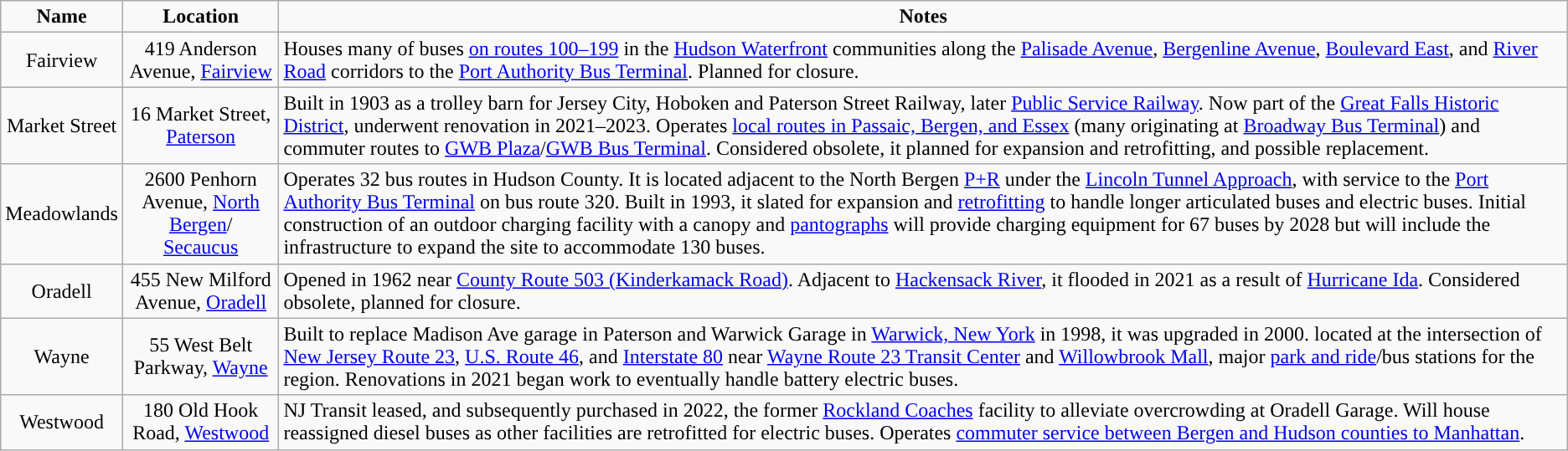<table class="wikitable">
<tr align="center">
<td><strong>Name</strong></td>
<td><strong>Location</strong></td>
<td><strong>Notes</strong></td>
</tr>
<tr align="center">
<td>Fairview</td>
<td>419 Anderson Avenue, <a href='#'>Fairview</a><br></td>
<td align=left>Houses many of buses <a href='#'>on routes 100–199</a> in the <a href='#'>Hudson Waterfront</a> communities along the <a href='#'>Palisade Avenue</a>, <a href='#'>Bergenline Avenue</a>, <a href='#'>Boulevard East</a>, and <a href='#'>River Road</a> corridors to the <a href='#'>Port Authority Bus Terminal</a>. Planned for closure.</td>
</tr>
<tr align="center">
<td>Market Street</td>
<td>16 Market Street, <a href='#'>Paterson</a> <br></td>
<td align=left>Built in 1903 as a trolley barn for Jersey City, Hoboken and Paterson Street Railway, later <a href='#'>Public Service Railway</a>. Now part of the <a href='#'>Great Falls Historic District</a>, underwent renovation in 2021–2023. Operates <a href='#'>local routes in Passaic, Bergen, and Essex</a> (many originating at <a href='#'>Broadway Bus Terminal</a>) and commuter routes to <a href='#'>GWB Plaza</a>/<a href='#'>GWB Bus Terminal</a>. Considered obsolete, it planned for expansion and retrofitting, and possible replacement.</td>
</tr>
<tr align="center">
<td>Meadowlands</td>
<td>2600 Penhorn Avenue, <a href='#'>North Bergen</a>/<br><a href='#'>Secaucus</a><br></td>
<td align=left>Operates 32 bus routes in Hudson County. It is located adjacent to the North Bergen <a href='#'>P+R</a> under the <a href='#'>Lincoln Tunnel Approach</a>, with service to the <a href='#'>Port Authority Bus Terminal</a> on bus route 320. Built in 1993, it slated for expansion and <a href='#'>retrofitting</a> to handle longer articulated buses and electric buses. Initial construction of an outdoor charging facility with a canopy and <a href='#'>pantographs</a> will provide charging equipment for 67 buses by 2028 but will include the infrastructure to expand the site to accommodate 130 buses.</td>
</tr>
<tr align="center">
<td>Oradell</td>
<td>455 New Milford Avenue, <a href='#'>Oradell</a><br></td>
<td align=left>Opened in 1962 near <a href='#'>County Route 503 (Kinderkamack Road)</a>. Adjacent to <a href='#'>Hackensack River</a>, it flooded in 2021 as a result of <a href='#'>Hurricane Ida</a>. Considered obsolete, planned for closure.</td>
</tr>
<tr align="center">
<td>Wayne</td>
<td>55 West Belt Parkway, <a href='#'>Wayne</a><br></td>
<td align=left>Built to replace Madison Ave garage in Paterson and Warwick Garage in <a href='#'>Warwick, New York</a> in 1998, it was upgraded in 2000. located at the intersection of <a href='#'>New Jersey Route 23</a>, <a href='#'>U.S. Route 46</a>, and <a href='#'>Interstate 80</a> near <a href='#'>Wayne Route 23 Transit Center</a> and  <a href='#'>Willowbrook Mall</a>, major <a href='#'>park and ride</a>/bus stations for the region. Renovations in 2021 began work to eventually handle battery electric buses.</td>
</tr>
<tr align="center">
<td>Westwood</td>
<td>180 Old Hook Road, <a href='#'>Westwood</a> <br></td>
<td align=left>NJ Transit leased, and subsequently purchased in 2022, the former <a href='#'>Rockland Coaches</a> facility to alleviate overcrowding at Oradell Garage. Will house reassigned diesel buses as other facilities are retrofitted for electric buses. Operates <a href='#'>commuter service between Bergen and Hudson counties to Manhattan</a>.</td>
</tr>
</table>
